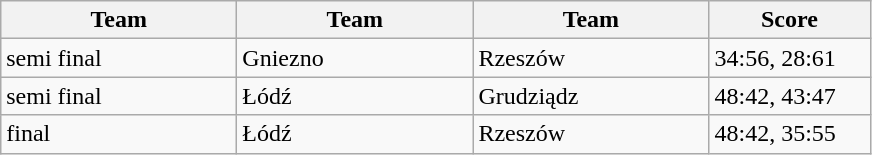<table class="wikitable" style="font-size: 100%">
<tr>
<th width=150>Team</th>
<th width=150>Team</th>
<th width=150>Team</th>
<th width=100>Score</th>
</tr>
<tr>
<td>semi final</td>
<td>Gniezno</td>
<td>Rzeszów</td>
<td>34:56, 28:61</td>
</tr>
<tr>
<td>semi final</td>
<td>Łódź</td>
<td>Grudziądz</td>
<td>48:42, 43:47</td>
</tr>
<tr>
<td>final</td>
<td>Łódź</td>
<td>Rzeszów</td>
<td>48:42, 35:55</td>
</tr>
</table>
